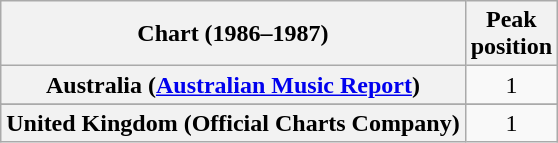<table class="wikitable plainrowheaders" style="text-align:center">
<tr>
<th scope="col">Chart (1986–1987)</th>
<th scope="col">Peak<br>position</th>
</tr>
<tr>
<th scope="row">Australia (<a href='#'>Australian Music Report</a>)</th>
<td>1</td>
</tr>
<tr>
</tr>
<tr>
</tr>
<tr>
</tr>
<tr>
</tr>
<tr>
</tr>
<tr>
</tr>
<tr>
</tr>
<tr>
</tr>
<tr>
<th scope="row">United Kingdom (Official Charts Company)</th>
<td>1</td>
</tr>
</table>
